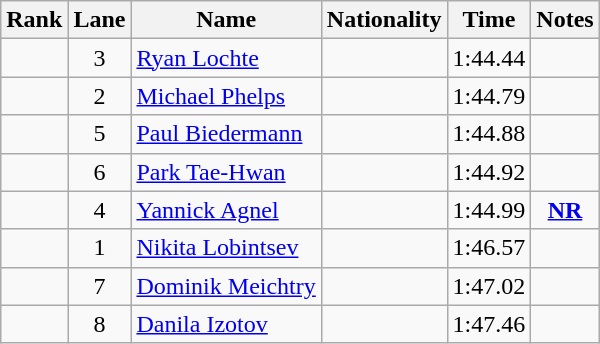<table class="wikitable sortable" style="text-align:center">
<tr>
<th>Rank</th>
<th>Lane</th>
<th>Name</th>
<th>Nationality</th>
<th>Time</th>
<th>Notes</th>
</tr>
<tr>
<td></td>
<td>3</td>
<td align=left><a href='#'>Ryan Lochte</a></td>
<td align=left></td>
<td>1:44.44</td>
<td></td>
</tr>
<tr>
<td></td>
<td>2</td>
<td align=left><a href='#'>Michael Phelps</a></td>
<td align=left></td>
<td>1:44.79</td>
<td></td>
</tr>
<tr>
<td></td>
<td>5</td>
<td align=left><a href='#'>Paul Biedermann</a></td>
<td align=left></td>
<td>1:44.88</td>
<td></td>
</tr>
<tr>
<td></td>
<td>6</td>
<td align=left><a href='#'>Park Tae-Hwan</a></td>
<td align=left></td>
<td>1:44.92</td>
<td></td>
</tr>
<tr>
<td></td>
<td>4</td>
<td align=left><a href='#'>Yannick Agnel</a></td>
<td align=left></td>
<td>1:44.99</td>
<td><strong><a href='#'>NR</a></strong></td>
</tr>
<tr>
<td></td>
<td>1</td>
<td align=left><a href='#'>Nikita Lobintsev</a></td>
<td align=left></td>
<td>1:46.57</td>
<td></td>
</tr>
<tr>
<td></td>
<td>7</td>
<td align=left><a href='#'>Dominik Meichtry</a></td>
<td align=left></td>
<td>1:47.02</td>
<td></td>
</tr>
<tr>
<td></td>
<td>8</td>
<td align=left><a href='#'>Danila Izotov</a></td>
<td align=left></td>
<td>1:47.46</td>
<td></td>
</tr>
</table>
